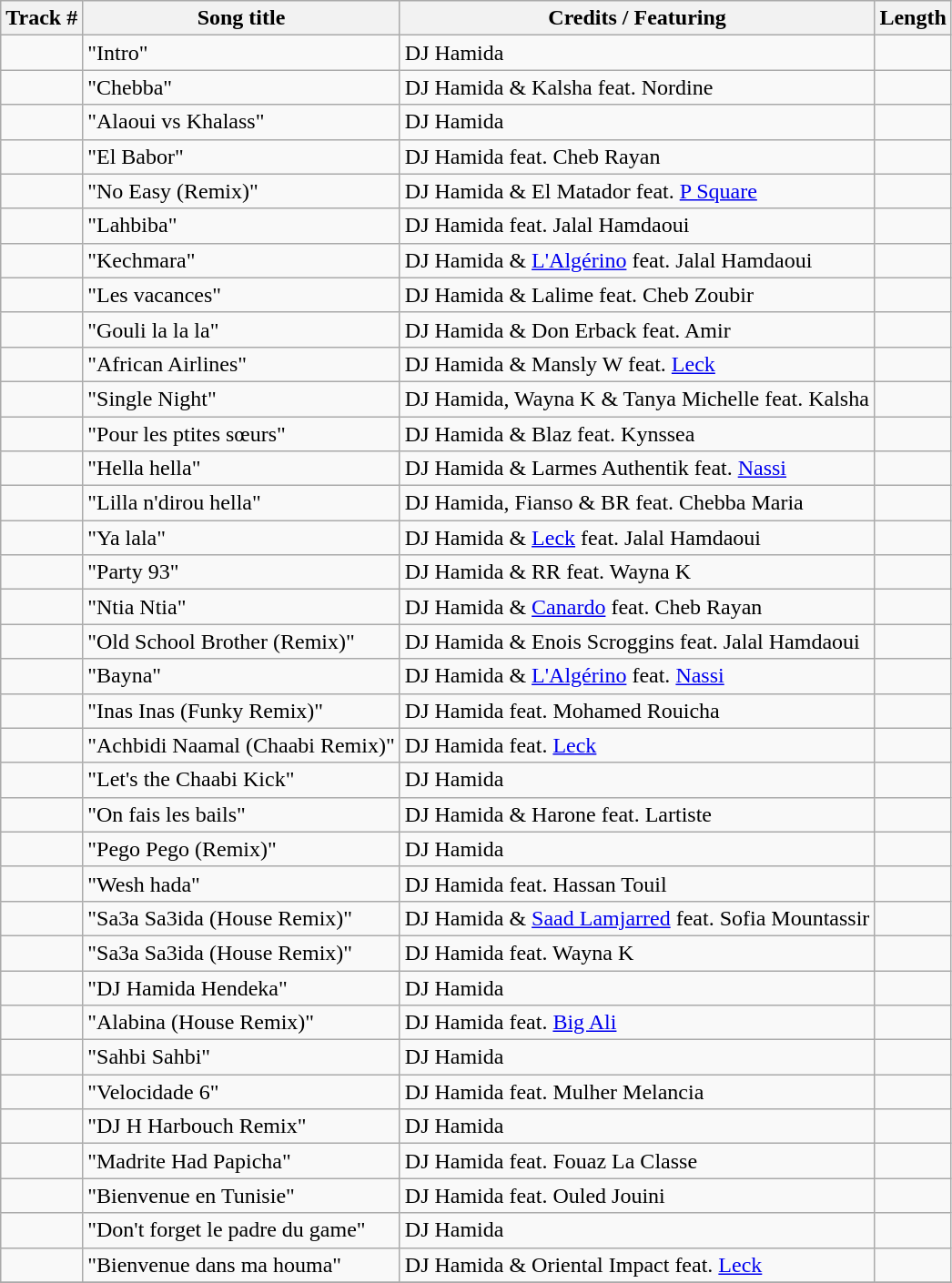<table class="wikitable">
<tr>
<th>Track #</th>
<th><strong>Song title</strong></th>
<th><strong>Credits / Featuring</strong></th>
<th>Length</th>
</tr>
<tr>
<td></td>
<td>"Intro"</td>
<td>DJ Hamida</td>
<td></td>
</tr>
<tr>
<td></td>
<td>"Chebba"</td>
<td>DJ Hamida & Kalsha feat. Nordine</td>
<td></td>
</tr>
<tr>
<td></td>
<td>"Alaoui vs Khalass"</td>
<td>DJ Hamida</td>
<td></td>
</tr>
<tr>
<td></td>
<td>"El Babor"</td>
<td>DJ Hamida feat. Cheb Rayan</td>
<td></td>
</tr>
<tr>
<td></td>
<td>"No Easy (Remix)"</td>
<td>DJ Hamida & El Matador feat. <a href='#'>P Square</a></td>
<td></td>
</tr>
<tr>
<td></td>
<td>"Lahbiba"</td>
<td>DJ Hamida feat. Jalal Hamdaoui</td>
<td></td>
</tr>
<tr>
<td></td>
<td>"Kechmara"</td>
<td>DJ Hamida & <a href='#'>L'Algérino</a> feat. Jalal Hamdaoui</td>
<td></td>
</tr>
<tr>
<td></td>
<td>"Les vacances"</td>
<td>DJ Hamida & Lalime feat. Cheb Zoubir</td>
<td></td>
</tr>
<tr>
<td></td>
<td>"Gouli la la la"</td>
<td>DJ Hamida & Don Erback feat. Amir</td>
<td></td>
</tr>
<tr>
<td></td>
<td>"African Airlines"</td>
<td>DJ Hamida & Mansly W feat. <a href='#'>Leck</a></td>
<td></td>
</tr>
<tr>
<td></td>
<td>"Single Night"</td>
<td>DJ Hamida, Wayna K & Tanya Michelle feat. Kalsha</td>
<td></td>
</tr>
<tr>
<td></td>
<td>"Pour les ptites sœurs"</td>
<td>DJ Hamida & Blaz feat. Kynssea</td>
<td></td>
</tr>
<tr>
<td></td>
<td>"Hella hella"</td>
<td>DJ Hamida & Larmes Authentik feat. <a href='#'>Nassi</a></td>
<td></td>
</tr>
<tr>
<td></td>
<td>"Lilla n'dirou hella"</td>
<td>DJ Hamida, Fianso & BR feat. Chebba Maria</td>
<td></td>
</tr>
<tr>
<td></td>
<td>"Ya lala"</td>
<td>DJ Hamida & <a href='#'>Leck</a>  feat. Jalal Hamdaoui</td>
<td></td>
</tr>
<tr>
<td></td>
<td>"Party 93"</td>
<td>DJ Hamida & RR feat. Wayna K</td>
<td></td>
</tr>
<tr>
<td></td>
<td>"Ntia Ntia"</td>
<td>DJ Hamida & <a href='#'>Canardo</a> feat. Cheb Rayan</td>
<td></td>
</tr>
<tr>
<td></td>
<td>"Old School Brother (Remix)"</td>
<td>DJ Hamida & Enois Scroggins feat. Jalal Hamdaoui</td>
<td></td>
</tr>
<tr>
<td></td>
<td>"Bayna"</td>
<td>DJ Hamida & <a href='#'>L'Algérino</a> feat. <a href='#'>Nassi</a></td>
<td></td>
</tr>
<tr>
<td></td>
<td>"Inas Inas (Funky Remix)"</td>
<td>DJ Hamida feat. Mohamed Rouicha</td>
<td></td>
</tr>
<tr>
<td></td>
<td>"Achbidi Naamal (Chaabi Remix)"</td>
<td>DJ Hamida feat. <a href='#'>Leck</a></td>
<td></td>
</tr>
<tr>
<td></td>
<td>"Let's the Chaabi Kick"</td>
<td>DJ Hamida</td>
<td></td>
</tr>
<tr>
<td></td>
<td>"On fais les bails"</td>
<td>DJ Hamida & Harone feat. Lartiste</td>
<td></td>
</tr>
<tr>
<td></td>
<td>"Pego Pego (Remix)"</td>
<td>DJ Hamida</td>
<td></td>
</tr>
<tr>
<td></td>
<td>"Wesh hada"</td>
<td>DJ Hamida  feat. Hassan Touil</td>
<td></td>
</tr>
<tr>
<td></td>
<td>"Sa3a Sa3ida (House Remix)"</td>
<td>DJ Hamida & <a href='#'>Saad Lamjarred</a> feat. Sofia Mountassir</td>
<td></td>
</tr>
<tr>
<td></td>
<td>"Sa3a Sa3ida (House Remix)"</td>
<td>DJ Hamida feat. Wayna K</td>
<td></td>
</tr>
<tr>
<td></td>
<td>"DJ Hamida Hendeka"</td>
<td>DJ Hamida</td>
<td></td>
</tr>
<tr>
<td></td>
<td>"Alabina (House Remix)"</td>
<td>DJ Hamida feat. <a href='#'>Big Ali</a></td>
<td></td>
</tr>
<tr>
<td></td>
<td>"Sahbi Sahbi"</td>
<td>DJ Hamida</td>
<td></td>
</tr>
<tr>
<td></td>
<td>"Velocidade 6"</td>
<td>DJ Hamida feat. Mulher Melancia</td>
<td></td>
</tr>
<tr>
<td></td>
<td>"DJ H Harbouch Remix"</td>
<td>DJ Hamida</td>
<td></td>
</tr>
<tr>
<td></td>
<td>"Madrite Had Papicha"</td>
<td>DJ Hamida feat. Fouaz La Classe</td>
<td></td>
</tr>
<tr>
<td></td>
<td>"Bienvenue en Tunisie"</td>
<td>DJ Hamida feat. Ouled Jouini</td>
<td></td>
</tr>
<tr>
<td></td>
<td>"Don't forget le padre du game"</td>
<td>DJ Hamida</td>
<td></td>
</tr>
<tr>
<td></td>
<td>"Bienvenue dans ma houma"</td>
<td>DJ Hamida & Oriental Impact feat. <a href='#'>Leck</a></td>
<td></td>
</tr>
<tr>
</tr>
</table>
